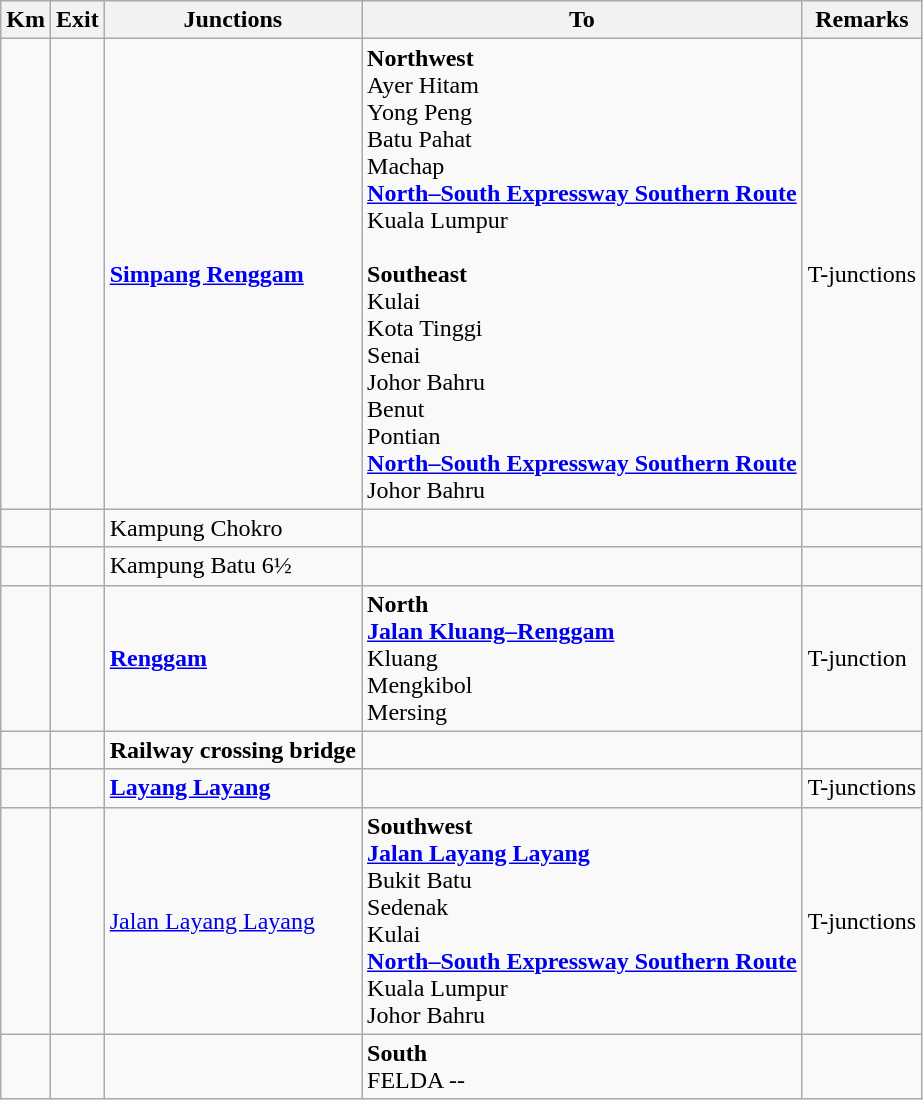<table class="wikitable">
<tr>
<th>Km</th>
<th>Exit</th>
<th>Junctions</th>
<th>To</th>
<th>Remarks</th>
</tr>
<tr>
<td></td>
<td></td>
<td><strong><a href='#'>Simpang Renggam</a></strong></td>
<td><strong>Northwest</strong><br> Ayer Hitam<br> Yong Peng<br> Batu Pahat<br> Machap<br>  <strong><a href='#'>North–South Expressway Southern Route</a></strong><br>Kuala Lumpur<br><br><strong>Southeast</strong><br> Kulai<br> Kota Tinggi<br> Senai<br> Johor Bahru<br> Benut<br> Pontian<br>  <strong><a href='#'>North–South Expressway Southern Route</a></strong><br>Johor Bahru</td>
<td>T-junctions</td>
</tr>
<tr>
<td></td>
<td></td>
<td>Kampung Chokro</td>
<td></td>
<td></td>
</tr>
<tr>
<td></td>
<td></td>
<td>Kampung Batu 6½</td>
<td></td>
<td></td>
</tr>
<tr>
<td></td>
<td></td>
<td><strong><a href='#'>Renggam</a></strong></td>
<td><strong>North</strong><br> <strong><a href='#'>Jalan Kluang–Renggam</a></strong><br>Kluang<br>Mengkibol<br>Mersing</td>
<td>T-junction</td>
</tr>
<tr>
<td></td>
<td></td>
<td><strong>Railway crossing bridge</strong></td>
<td></td>
<td></td>
</tr>
<tr>
<td></td>
<td></td>
<td><strong><a href='#'>Layang Layang</a></strong></td>
<td></td>
<td>T-junctions</td>
</tr>
<tr>
<td></td>
<td></td>
<td><a href='#'>Jalan Layang Layang</a></td>
<td><strong>Southwest</strong><br> <strong><a href='#'>Jalan Layang Layang</a></strong><br>Bukit Batu<br>Sedenak<br>Kulai<br>  <strong><a href='#'>North–South Expressway Southern Route</a></strong><br>Kuala Lumpur<br>Johor Bahru</td>
<td>T-junctions</td>
</tr>
<tr>
<td></td>
<td></td>
<td></td>
<td><strong>South</strong><br>FELDA --</td>
<td></td>
</tr>
</table>
